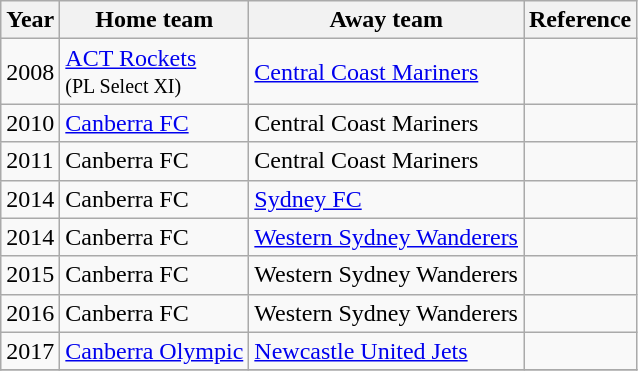<table class="wikitable">
<tr>
<th>Year</th>
<th>Home team</th>
<th>Away team</th>
<th>Reference</th>
</tr>
<tr>
<td>2008</td>
<td> <a href='#'>ACT Rockets</a><br><small>(PL Select XI)</small></td>
<td> <a href='#'>Central Coast Mariners</a></td>
<td></td>
</tr>
<tr>
<td>2010</td>
<td> <a href='#'>Canberra FC</a></td>
<td> Central Coast Mariners</td>
<td></td>
</tr>
<tr>
<td>2011</td>
<td> Canberra FC</td>
<td> Central Coast Mariners</td>
<td></td>
</tr>
<tr>
<td>2014</td>
<td> Canberra FC</td>
<td> <a href='#'>Sydney FC</a></td>
<td></td>
</tr>
<tr>
<td>2014</td>
<td> Canberra FC</td>
<td> <a href='#'>Western Sydney Wanderers</a></td>
<td></td>
</tr>
<tr>
<td>2015</td>
<td> Canberra FC</td>
<td> Western Sydney Wanderers</td>
<td></td>
</tr>
<tr>
<td>2016</td>
<td> Canberra FC</td>
<td> Western Sydney Wanderers</td>
<td></td>
</tr>
<tr>
<td>2017</td>
<td> <a href='#'>Canberra Olympic</a></td>
<td> <a href='#'>Newcastle United Jets</a></td>
<td></td>
</tr>
<tr>
</tr>
</table>
